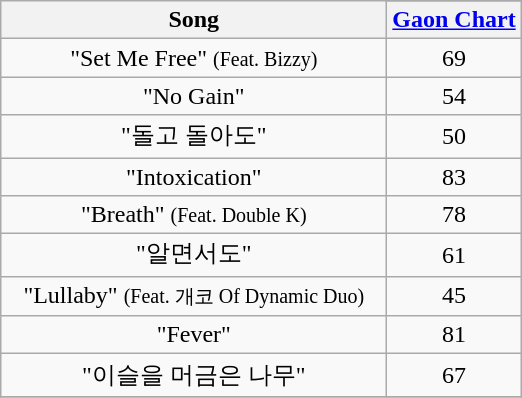<table class="wikitable sortable" style="text-align:center;">
<tr>
<th rowspan="2" width="250px">Song</th>
</tr>
<tr>
<th><a href='#'>Gaon Chart</a></th>
</tr>
<tr>
<td align="center">"Set Me Free" <small>(Feat. Bizzy)</small></td>
<td>69</td>
</tr>
<tr>
<td align="center">"No Gain"</td>
<td>54</td>
</tr>
<tr>
<td align="center">"돌고 돌아도"</td>
<td>50</td>
</tr>
<tr>
<td align="center">"Intoxication"</td>
<td>83</td>
</tr>
<tr>
<td align="center">"Breath" <small>(Feat. Double K)</small></td>
<td>78</td>
</tr>
<tr>
<td align="center">"알면서도"</td>
<td>61</td>
</tr>
<tr>
<td align="center">"Lullaby" <small>(Feat. 개코 Of Dynamic Duo)</small></td>
<td>45</td>
</tr>
<tr>
<td align="center">"Fever"</td>
<td>81</td>
</tr>
<tr>
<td align="center">"이슬을 머금은 나무"</td>
<td>67</td>
</tr>
<tr>
</tr>
</table>
